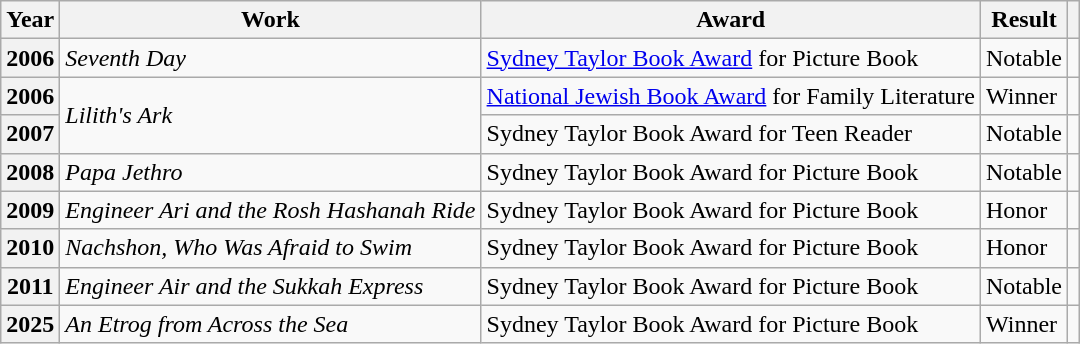<table class="wikitable sortable mw-collapsible">
<tr>
<th scope="col">Year</th>
<th scope="col">Work</th>
<th scope="col">Award</th>
<th scope="col">Result</th>
<th scope="col"></th>
</tr>
<tr>
<th scope="row">2006</th>
<td><em>Seventh Day</em></td>
<td><a href='#'>Sydney Taylor Book Award</a> for Picture Book</td>
<td>Notable</td>
<td></td>
</tr>
<tr>
<th>2006</th>
<td rowspan="2"><em>Lilith's Ark</em></td>
<td><a href='#'>National Jewish Book Award</a> for Family Literature</td>
<td>Winner</td>
<td></td>
</tr>
<tr>
<th scope=""row"">2007</th>
<td>Sydney Taylor Book Award for Teen Reader</td>
<td>Notable</td>
<td></td>
</tr>
<tr>
<th scope="row">2008</th>
<td><em>Papa Jethro</em></td>
<td>Sydney Taylor Book Award for Picture Book</td>
<td>Notable</td>
<td></td>
</tr>
<tr>
<th scope="row">2009</th>
<td><em>Engineer Ari and the Rosh Hashanah Ride</em></td>
<td>Sydney Taylor Book Award for Picture Book</td>
<td>Honor</td>
<td></td>
</tr>
<tr>
<th scope=""row"">2010</th>
<td><em>Nachshon, Who Was Afraid to Swim</em></td>
<td>Sydney Taylor Book Award for Picture Book</td>
<td>Honor</td>
<td></td>
</tr>
<tr>
<th scope=""row"">2011</th>
<td><em>Engineer Air and the Sukkah Express</em></td>
<td>Sydney Taylor Book Award for Picture Book</td>
<td>Notable</td>
<td></td>
</tr>
<tr>
<th scope=""row"">2025</th>
<td><em>An Etrog from Across the Sea</em></td>
<td>Sydney Taylor Book Award for Picture Book</td>
<td>Winner</td>
<td></td>
</tr>
</table>
